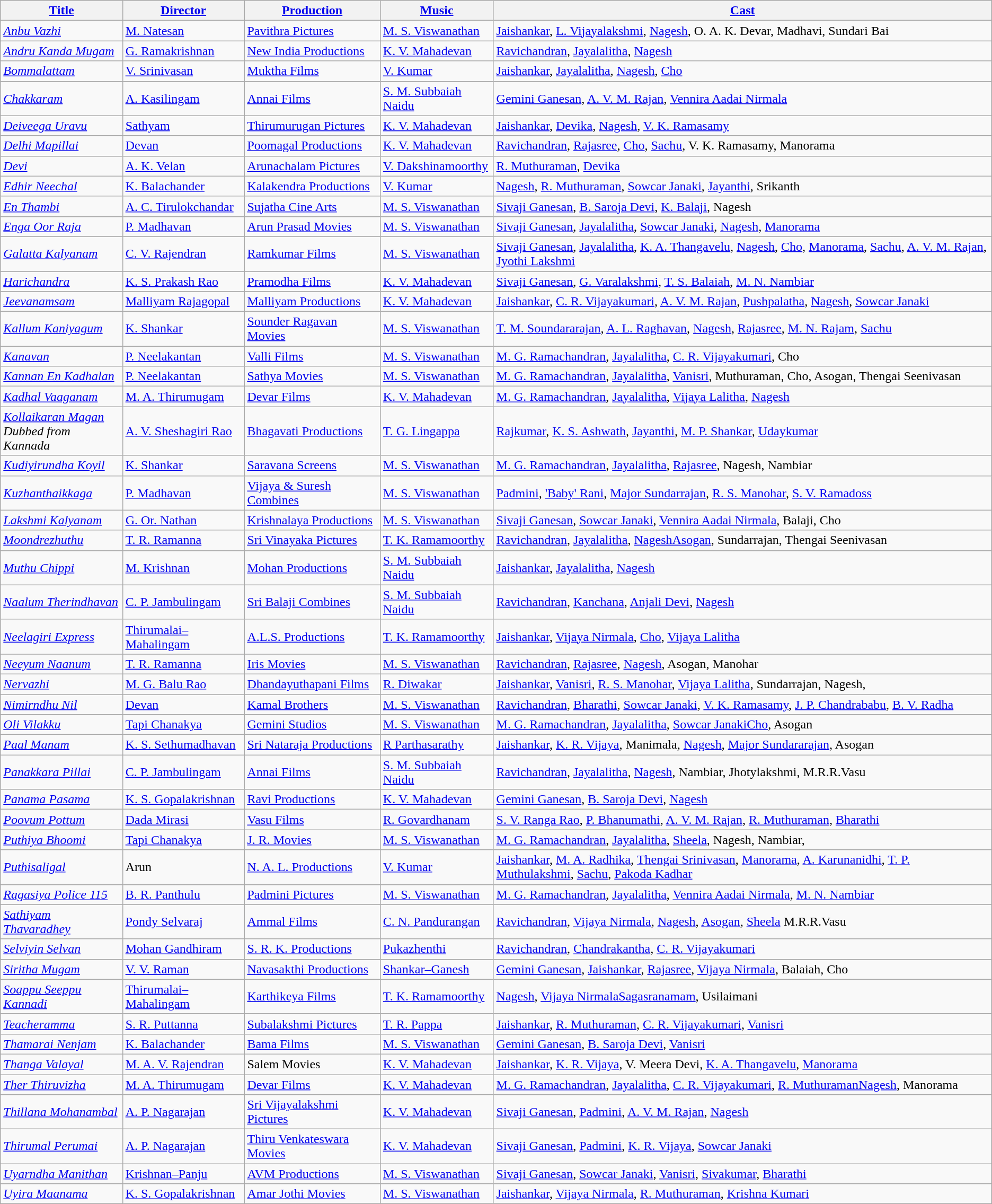<table class="wikitable">
<tr>
<th><a href='#'>Title</a></th>
<th><a href='#'>Director</a></th>
<th><a href='#'>Production</a></th>
<th><a href='#'>Music</a></th>
<th><a href='#'>Cast</a></th>
</tr>
<tr --->
<td><em><a href='#'>Anbu Vazhi</a></em></td>
<td><a href='#'>M. Natesan</a></td>
<td><a href='#'>Pavithra Pictures</a></td>
<td><a href='#'>M. S. Viswanathan</a></td>
<td><a href='#'>Jaishankar</a>, <a href='#'>L. Vijayalakshmi</a>, <a href='#'>Nagesh</a>, O. A. K. Devar, Madhavi, Sundari Bai</td>
</tr>
<tr --->
<td><em><a href='#'>Andru Kanda Mugam</a></em></td>
<td><a href='#'>G. Ramakrishnan</a></td>
<td><a href='#'>New India Productions</a></td>
<td><a href='#'>K. V. Mahadevan</a></td>
<td><a href='#'>Ravichandran</a>, <a href='#'>Jayalalitha</a>, <a href='#'>Nagesh</a></td>
</tr>
<tr --->
<td><em><a href='#'>Bommalattam</a></em></td>
<td><a href='#'>V. Srinivasan</a></td>
<td><a href='#'>Muktha Films</a></td>
<td><a href='#'>V. Kumar</a></td>
<td><a href='#'>Jaishankar</a>, <a href='#'>Jayalalitha</a>, <a href='#'>Nagesh</a>, <a href='#'>Cho</a></td>
</tr>
<tr --->
<td><em><a href='#'>Chakkaram</a></em></td>
<td><a href='#'>A. Kasilingam</a></td>
<td><a href='#'>Annai Films</a></td>
<td><a href='#'>S. M. Subbaiah Naidu</a></td>
<td><a href='#'>Gemini Ganesan</a>, <a href='#'>A. V. M. Rajan</a>, <a href='#'>Vennira Aadai Nirmala</a></td>
</tr>
<tr --->
<td><em><a href='#'>Deiveega Uravu</a></em></td>
<td><a href='#'>Sathyam</a></td>
<td><a href='#'>Thirumurugan Pictures</a></td>
<td><a href='#'>K. V. Mahadevan</a></td>
<td><a href='#'>Jaishankar</a>, <a href='#'>Devika</a>, <a href='#'>Nagesh</a>, <a href='#'>V. K. Ramasamy</a></td>
</tr>
<tr --->
<td><em><a href='#'>Delhi Mapillai</a></em></td>
<td><a href='#'>Devan</a></td>
<td><a href='#'>Poomagal Productions</a></td>
<td><a href='#'>K. V. Mahadevan</a></td>
<td><a href='#'>Ravichandran</a>, <a href='#'>Rajasree</a>, <a href='#'>Cho</a>, <a href='#'>Sachu</a>, V. K. Ramasamy, Manorama</td>
</tr>
<tr ->
<td><em><a href='#'>Devi</a></em></td>
<td><a href='#'>A. K. Velan</a></td>
<td><a href='#'>Arunachalam Pictures</a></td>
<td><a href='#'>V. Dakshinamoorthy</a></td>
<td><a href='#'>R. Muthuraman</a>, <a href='#'>Devika</a></td>
</tr>
<tr --->
<td><em><a href='#'>Edhir Neechal</a></em></td>
<td><a href='#'>K. Balachander</a></td>
<td><a href='#'>Kalakendra Productions</a></td>
<td><a href='#'>V. Kumar</a></td>
<td><a href='#'>Nagesh</a>, <a href='#'>R. Muthuraman</a>, <a href='#'>Sowcar Janaki</a>, <a href='#'>Jayanthi</a>, Srikanth</td>
</tr>
<tr --->
<td><em><a href='#'>En Thambi</a></em></td>
<td><a href='#'>A. C. Tirulokchandar</a></td>
<td><a href='#'>Sujatha Cine Arts</a></td>
<td><a href='#'>M. S. Viswanathan</a></td>
<td><a href='#'>Sivaji Ganesan</a>, <a href='#'>B. Saroja Devi</a>, <a href='#'>K. Balaji</a>, Nagesh</td>
</tr>
<tr --->
<td><em><a href='#'>Enga Oor Raja</a></em></td>
<td><a href='#'>P. Madhavan</a></td>
<td><a href='#'>Arun Prasad Movies</a></td>
<td><a href='#'>M. S. Viswanathan</a></td>
<td><a href='#'>Sivaji Ganesan</a>, <a href='#'>Jayalalitha</a>, <a href='#'>Sowcar Janaki</a>, <a href='#'>Nagesh</a>, <a href='#'>Manorama</a></td>
</tr>
<tr --->
<td><em><a href='#'>Galatta Kalyanam</a></em></td>
<td><a href='#'>C. V. Rajendran</a></td>
<td><a href='#'>Ramkumar Films</a></td>
<td><a href='#'>M. S. Viswanathan</a></td>
<td><a href='#'>Sivaji Ganesan</a>, <a href='#'>Jayalalitha</a>, <a href='#'>K. A. Thangavelu</a>, <a href='#'>Nagesh</a>, <a href='#'>Cho</a>, <a href='#'>Manorama</a>, <a href='#'>Sachu</a>, <a href='#'>A. V. M. Rajan</a>, <a href='#'>Jyothi Lakshmi</a></td>
</tr>
<tr --->
<td><em><a href='#'>Harichandra</a></em></td>
<td><a href='#'>K. S. Prakash Rao</a></td>
<td><a href='#'>Pramodha Films</a></td>
<td><a href='#'>K. V. Mahadevan</a></td>
<td><a href='#'>Sivaji Ganesan</a>, <a href='#'>G. Varalakshmi</a>, <a href='#'>T. S. Balaiah</a>, <a href='#'>M. N. Nambiar</a></td>
</tr>
<tr --->
<td><em><a href='#'>Jeevanamsam</a></em></td>
<td><a href='#'>Malliyam Rajagopal</a></td>
<td><a href='#'>Malliyam Productions</a></td>
<td><a href='#'>K. V. Mahadevan</a></td>
<td><a href='#'>Jaishankar</a>, <a href='#'>C. R. Vijayakumari</a>, <a href='#'>A. V. M. Rajan</a>, <a href='#'>Pushpalatha</a>, <a href='#'>Nagesh</a>, <a href='#'>Sowcar Janaki</a></td>
</tr>
<tr --->
<td><em><a href='#'>Kallum Kaniyagum</a></em></td>
<td><a href='#'>K. Shankar</a></td>
<td><a href='#'>Sounder Ragavan Movies</a></td>
<td><a href='#'>M. S. Viswanathan</a></td>
<td><a href='#'>T. M. Soundararajan</a>, <a href='#'>A. L. Raghavan</a>, <a href='#'>Nagesh</a>, <a href='#'>Rajasree</a>, <a href='#'>M. N. Rajam</a>, <a href='#'>Sachu</a></td>
</tr>
<tr --->
<td><em><a href='#'>Kanavan</a></em></td>
<td><a href='#'>P. Neelakantan</a></td>
<td><a href='#'>Valli Films</a></td>
<td><a href='#'>M. S. Viswanathan</a></td>
<td><a href='#'>M. G. Ramachandran</a>, <a href='#'>Jayalalitha</a>, <a href='#'>C. R. Vijayakumari</a>, Cho</td>
</tr>
<tr --->
<td><em><a href='#'>Kannan En Kadhalan</a></em></td>
<td><a href='#'>P. Neelakantan</a></td>
<td><a href='#'>Sathya Movies</a></td>
<td><a href='#'>M. S. Viswanathan</a></td>
<td><a href='#'>M. G. Ramachandran</a>, <a href='#'>Jayalalitha</a>, <a href='#'>Vanisri</a>, Muthuraman, Cho, Asogan, Thengai Seenivasan</td>
</tr>
<tr --->
<td><em><a href='#'>Kadhal Vaaganam</a></em></td>
<td><a href='#'>M. A. Thirumugam</a></td>
<td><a href='#'>Devar Films</a></td>
<td><a href='#'>K. V. Mahadevan</a></td>
<td><a href='#'>M. G. Ramachandran</a>, <a href='#'>Jayalalitha</a>, <a href='#'>Vijaya Lalitha</a>, <a href='#'>Nagesh</a></td>
</tr>
<tr --->
<td><em><a href='#'>Kollaikaran Magan</a><br>Dubbed from Kannada</em></td>
<td><a href='#'>A. V. Sheshagiri Rao</a></td>
<td><a href='#'>Bhagavati Productions</a></td>
<td><a href='#'>T. G. Lingappa</a></td>
<td><a href='#'>Rajkumar</a>, <a href='#'>K. S. Ashwath</a>, <a href='#'>Jayanthi</a>, <a href='#'>M. P. Shankar</a>, <a href='#'>Udaykumar</a></td>
</tr>
<tr --->
<td><em><a href='#'>Kudiyirundha Koyil</a></em></td>
<td><a href='#'>K. Shankar</a></td>
<td><a href='#'>Saravana Screens</a></td>
<td><a href='#'>M. S. Viswanathan</a></td>
<td><a href='#'>M. G. Ramachandran</a>, <a href='#'>Jayalalitha</a>, <a href='#'>Rajasree</a>, Nagesh, Nambiar</td>
</tr>
<tr --->
<td><em><a href='#'>Kuzhanthaikkaga</a></em></td>
<td><a href='#'>P. Madhavan</a></td>
<td><a href='#'>Vijaya & Suresh Combines</a></td>
<td><a href='#'>M. S. Viswanathan</a></td>
<td><a href='#'>Padmini</a>, <a href='#'>'Baby' Rani</a>, <a href='#'>Major Sundarrajan</a>, <a href='#'>R. S. Manohar</a>, <a href='#'>S. V. Ramadoss</a></td>
</tr>
<tr --->
<td><em><a href='#'>Lakshmi Kalyanam</a></em></td>
<td><a href='#'>G. Or. Nathan</a></td>
<td><a href='#'>Krishnalaya Productions</a></td>
<td><a href='#'>M. S. Viswanathan</a></td>
<td><a href='#'>Sivaji Ganesan</a>, <a href='#'>Sowcar Janaki</a>, <a href='#'>Vennira Aadai Nirmala</a>, Balaji, Cho</td>
</tr>
<tr --->
<td><em><a href='#'>Moondrezhuthu</a></em></td>
<td><a href='#'>T. R. Ramanna</a></td>
<td><a href='#'>Sri Vinayaka Pictures</a></td>
<td><a href='#'>T. K. Ramamoorthy</a></td>
<td><a href='#'>Ravichandran</a>, <a href='#'>Jayalalitha</a>, <a href='#'>NageshAsogan</a>, Sundarrajan, Thengai Seenivasan</td>
</tr>
<tr ---4>
<td><em><a href='#'>Muthu Chippi</a></em></td>
<td><a href='#'>M. Krishnan</a></td>
<td><a href='#'>Mohan Productions</a></td>
<td><a href='#'>S. M. Subbaiah Naidu</a></td>
<td><a href='#'>Jaishankar</a>, <a href='#'>Jayalalitha</a>, <a href='#'>Nagesh</a></td>
</tr>
<tr --->
<td><em><a href='#'>Naalum Therindhavan</a></em></td>
<td><a href='#'>C. P. Jambulingam</a></td>
<td><a href='#'>Sri Balaji Combines</a></td>
<td><a href='#'>S. M. Subbaiah Naidu</a></td>
<td><a href='#'>Ravichandran</a>, <a href='#'>Kanchana</a>, <a href='#'>Anjali Devi</a>, <a href='#'>Nagesh</a></td>
</tr>
<tr --->
<td><em><a href='#'>Neelagiri Express</a></em></td>
<td><a href='#'>Thirumalai–Mahalingam</a></td>
<td><a href='#'>A.L.S. Productions</a></td>
<td><a href='#'>T. K. Ramamoorthy</a></td>
<td><a href='#'>Jaishankar</a>, <a href='#'>Vijaya Nirmala</a>, <a href='#'>Cho</a>, <a href='#'>Vijaya Lalitha</a></td>
</tr>
<tr --->
</tr>
<tr --->
<td><em><a href='#'>Neeyum Naanum</a></em></td>
<td><a href='#'>T. R. Ramanna</a></td>
<td><a href='#'>Iris Movies</a></td>
<td><a href='#'>M. S. Viswanathan</a></td>
<td><a href='#'>Ravichandran</a>, <a href='#'>Rajasree</a>, <a href='#'>Nagesh</a>, Asogan, Manohar</td>
</tr>
<tr --->
<td><em><a href='#'>Nervazhi</a></em></td>
<td><a href='#'>M. G. Balu Rao</a></td>
<td><a href='#'>Dhandayuthapani Films</a></td>
<td><a href='#'>R. Diwakar</a></td>
<td><a href='#'>Jaishankar</a>, <a href='#'>Vanisri</a>, <a href='#'>R. S. Manohar</a>, <a href='#'>Vijaya Lalitha</a>, Sundarrajan, Nagesh,</td>
</tr>
<tr --->
<td><em><a href='#'>Nimirndhu Nil</a></em></td>
<td><a href='#'>Devan</a></td>
<td><a href='#'>Kamal Brothers</a></td>
<td><a href='#'>M. S. Viswanathan</a></td>
<td><a href='#'>Ravichandran</a>, <a href='#'>Bharathi</a>, <a href='#'>Sowcar Janaki</a>, <a href='#'>V. K. Ramasamy</a>, <a href='#'>J. P. Chandrababu</a>, <a href='#'>B. V. Radha</a></td>
</tr>
<tr --->
<td><em><a href='#'>Oli Vilakku</a></em></td>
<td><a href='#'>Tapi Chanakya</a></td>
<td><a href='#'>Gemini Studios</a></td>
<td><a href='#'>M. S. Viswanathan</a></td>
<td><a href='#'>M. G. Ramachandran</a>, <a href='#'>Jayalalitha</a>, <a href='#'>Sowcar JanakiCho</a>, Asogan</td>
</tr>
<tr --->
<td><em><a href='#'>Paal Manam</a></em></td>
<td><a href='#'>K. S. Sethumadhavan</a></td>
<td><a href='#'>Sri Nataraja Productions</a></td>
<td><a href='#'>R Parthasarathy</a></td>
<td><a href='#'>Jaishankar</a>, <a href='#'>K. R. Vijaya</a>, Manimala, <a href='#'>Nagesh</a>, <a href='#'>Major Sundararajan</a>, Asogan</td>
</tr>
<tr --->
<td><em><a href='#'>Panakkara Pillai</a></em></td>
<td><a href='#'>C. P. Jambulingam</a></td>
<td><a href='#'>Annai Films</a></td>
<td><a href='#'>S. M. Subbaiah Naidu</a></td>
<td><a href='#'>Ravichandran</a>, <a href='#'>Jayalalitha</a>, <a href='#'>Nagesh</a>, Nambiar, Jhotylakshmi, M.R.R.Vasu</td>
</tr>
<tr --->
<td><em><a href='#'>Panama Pasama</a></em></td>
<td><a href='#'>K. S. Gopalakrishnan</a></td>
<td><a href='#'>Ravi Productions</a></td>
<td><a href='#'>K. V. Mahadevan</a></td>
<td><a href='#'>Gemini Ganesan</a>, <a href='#'>B. Saroja Devi</a>, <a href='#'>Nagesh</a></td>
</tr>
<tr --->
<td><em><a href='#'>Poovum Pottum</a></em></td>
<td><a href='#'>Dada Mirasi</a></td>
<td><a href='#'>Vasu Films</a></td>
<td><a href='#'>R. Govardhanam</a></td>
<td><a href='#'>S. V. Ranga Rao</a>, <a href='#'>P. Bhanumathi</a>, <a href='#'>A. V. M. Rajan</a>, <a href='#'>R. Muthuraman</a>, <a href='#'>Bharathi</a></td>
</tr>
<tr --->
<td><em><a href='#'>Puthiya Bhoomi</a></em></td>
<td><a href='#'>Tapi Chanakya</a></td>
<td><a href='#'>J. R. Movies</a></td>
<td><a href='#'>M. S. Viswanathan</a></td>
<td><a href='#'>M. G. Ramachandran</a>, <a href='#'>Jayalalitha</a>, <a href='#'>Sheela</a>, Nagesh, Nambiar,</td>
</tr>
<tr --->
<td><em><a href='#'>Puthisaligal</a></em></td>
<td>Arun</td>
<td><a href='#'>N. A. L. Productions</a></td>
<td><a href='#'>V. Kumar</a></td>
<td><a href='#'>Jaishankar</a>, <a href='#'>M. A. Radhika</a>, <a href='#'>Thengai Srinivasan</a>, <a href='#'>Manorama</a>, <a href='#'>A. Karunanidhi</a>, <a href='#'>T. P. Muthulakshmi</a>, <a href='#'>Sachu</a>, <a href='#'>Pakoda Kadhar</a></td>
</tr>
<tr --->
<td><em><a href='#'>Ragasiya Police 115</a></em></td>
<td><a href='#'>B. R. Panthulu</a></td>
<td><a href='#'>Padmini Pictures</a></td>
<td><a href='#'>M. S. Viswanathan</a></td>
<td><a href='#'>M. G. Ramachandran</a>, <a href='#'>Jayalalitha</a>, <a href='#'>Vennira Aadai Nirmala</a>, <a href='#'>M. N. Nambiar</a></td>
</tr>
<tr --->
<td><em><a href='#'>Sathiyam Thavaradhey</a></em></td>
<td><a href='#'>Pondy Selvaraj</a></td>
<td><a href='#'>Ammal Films</a></td>
<td><a href='#'>C. N. Pandurangan</a></td>
<td><a href='#'>Ravichandran</a>, <a href='#'>Vijaya Nirmala</a>, <a href='#'>Nagesh</a>, <a href='#'>Asogan</a>, <a href='#'>Sheela</a> M.R.R.Vasu</td>
</tr>
<tr --->
<td><em><a href='#'>Selviyin Selvan</a></em></td>
<td><a href='#'>Mohan Gandhiram</a></td>
<td><a href='#'>S. R. K. Productions</a></td>
<td><a href='#'>Pukazhenthi</a></td>
<td><a href='#'>Ravichandran</a>, <a href='#'>Chandrakantha</a>, <a href='#'>C. R. Vijayakumari</a></td>
</tr>
<tr --->
<td><em><a href='#'>Siritha Mugam</a></em></td>
<td><a href='#'>V. V. Raman</a></td>
<td><a href='#'>Navasakthi Productions</a></td>
<td><a href='#'>Shankar–Ganesh</a></td>
<td><a href='#'>Gemini Ganesan</a>, <a href='#'>Jaishankar</a>, <a href='#'>Rajasree</a>, <a href='#'>Vijaya Nirmala</a>, Balaiah, Cho</td>
</tr>
<tr --->
<td><em><a href='#'>Soappu Seeppu Kannadi</a></em></td>
<td><a href='#'>Thirumalai–Mahalingam</a></td>
<td><a href='#'>Karthikeya Films</a></td>
<td><a href='#'>T. K. Ramamoorthy</a></td>
<td><a href='#'>Nagesh</a>, <a href='#'>Vijaya NirmalaSagasranamam</a>, Usilaimani</td>
</tr>
<tr --->
<td><em><a href='#'>Teacheramma</a></em></td>
<td><a href='#'>S. R. Puttanna</a></td>
<td><a href='#'>Subalakshmi Pictures</a></td>
<td><a href='#'>T. R. Pappa</a></td>
<td><a href='#'>Jaishankar</a>, <a href='#'>R. Muthuraman</a>, <a href='#'>C. R. Vijayakumari</a>, <a href='#'>Vanisri</a></td>
</tr>
<tr --->
<td><em><a href='#'>Thamarai Nenjam</a></em></td>
<td><a href='#'>K. Balachander</a></td>
<td><a href='#'>Bama Films</a></td>
<td><a href='#'>M. S. Viswanathan</a></td>
<td><a href='#'>Gemini Ganesan</a>, <a href='#'>B. Saroja Devi</a>, <a href='#'>Vanisri</a></td>
</tr>
<tr --->
<td><em><a href='#'>Thanga Valayal</a></em></td>
<td><a href='#'>M. A. V. Rajendran</a></td>
<td>Salem Movies</td>
<td><a href='#'>K. V. Mahadevan</a></td>
<td><a href='#'>Jaishankar</a>, <a href='#'>K. R. Vijaya</a>, V. Meera Devi, <a href='#'>K. A. Thangavelu</a>, <a href='#'>Manorama</a></td>
</tr>
<tr --->
<td><em><a href='#'>Ther Thiruvizha</a></em></td>
<td><a href='#'>M. A. Thirumugam</a></td>
<td><a href='#'>Devar Films</a></td>
<td><a href='#'>K. V. Mahadevan</a></td>
<td><a href='#'>M. G. Ramachandran</a>, <a href='#'>Jayalalitha</a>, <a href='#'>C. R. Vijayakumari</a>, <a href='#'>R. MuthuramanNagesh</a>, Manorama</td>
</tr>
<tr --->
<td><em><a href='#'>Thillana Mohanambal</a></em></td>
<td><a href='#'>A. P. Nagarajan</a></td>
<td><a href='#'>Sri Vijayalakshmi Pictures</a></td>
<td><a href='#'>K. V. Mahadevan</a></td>
<td><a href='#'>Sivaji Ganesan</a>, <a href='#'>Padmini</a>, <a href='#'>A. V. M. Rajan</a>, <a href='#'>Nagesh</a></td>
</tr>
<tr --->
<td><em><a href='#'>Thirumal Perumai</a></em></td>
<td><a href='#'>A. P. Nagarajan</a></td>
<td><a href='#'>Thiru Venkateswara Movies</a></td>
<td><a href='#'>K. V. Mahadevan</a></td>
<td><a href='#'>Sivaji Ganesan</a>, <a href='#'>Padmini</a>, <a href='#'>K. R. Vijaya</a>, <a href='#'>Sowcar Janaki</a></td>
</tr>
<tr --->
<td><em><a href='#'>Uyarndha Manithan</a></em></td>
<td><a href='#'>Krishnan–Panju</a></td>
<td><a href='#'>AVM Productions</a></td>
<td><a href='#'>M. S. Viswanathan</a></td>
<td><a href='#'>Sivaji Ganesan</a>, <a href='#'>Sowcar Janaki</a>, <a href='#'>Vanisri</a>, <a href='#'>Sivakumar</a>, <a href='#'>Bharathi</a></td>
</tr>
<tr --->
<td><em><a href='#'>Uyira Maanama</a></em></td>
<td><a href='#'>K. S. Gopalakrishnan</a></td>
<td><a href='#'>Amar Jothi Movies</a></td>
<td><a href='#'>M. S. Viswanathan</a></td>
<td><a href='#'>Jaishankar</a>, <a href='#'>Vijaya Nirmala</a>, <a href='#'>R. Muthuraman</a>, <a href='#'>Krishna Kumari</a></td>
</tr>
</table>
